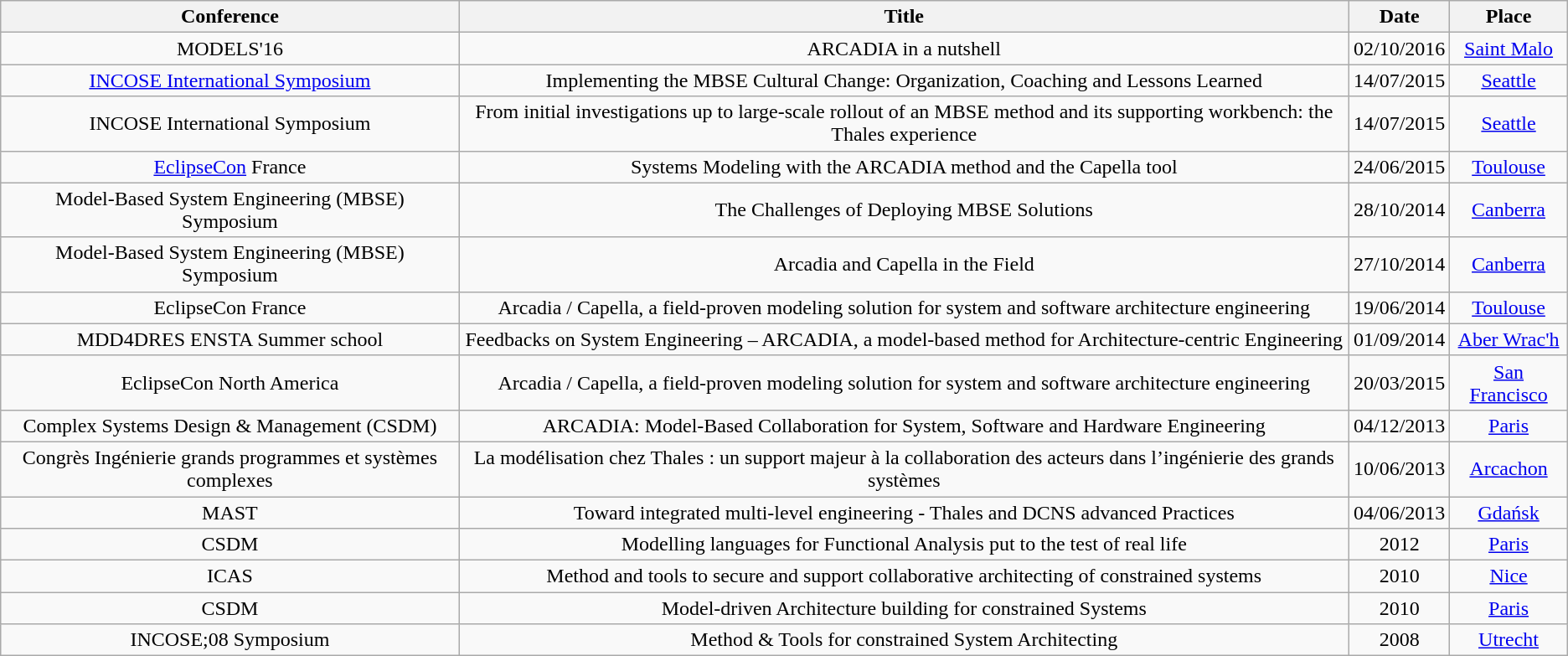<table class="wikitable" style="text-align:center;">
<tr>
<th>Conference</th>
<th>Title</th>
<th>Date</th>
<th>Place</th>
</tr>
<tr>
<td>MODELS'16</td>
<td>ARCADIA in a nutshell</td>
<td>02/10/2016</td>
<td><a href='#'>Saint Malo</a></td>
</tr>
<tr>
<td><a href='#'>INCOSE International Symposium</a></td>
<td>Implementing the MBSE Cultural Change: Organization, Coaching and Lessons Learned</td>
<td>14/07/2015</td>
<td><a href='#'>Seattle</a></td>
</tr>
<tr>
<td>INCOSE International Symposium</td>
<td>From initial investigations up to large-scale rollout of an MBSE method and its supporting workbench: the Thales experience</td>
<td>14/07/2015</td>
<td><a href='#'>Seattle</a></td>
</tr>
<tr>
<td><a href='#'>EclipseCon</a> France</td>
<td>Systems Modeling with the ARCADIA method and the Capella tool</td>
<td>24/06/2015</td>
<td><a href='#'>Toulouse</a></td>
</tr>
<tr>
<td>Model-Based System Engineering (MBSE) Symposium</td>
<td>The Challenges of Deploying MBSE Solutions</td>
<td>28/10/2014</td>
<td><a href='#'>Canberra</a></td>
</tr>
<tr>
<td>Model-Based System Engineering (MBSE) Symposium</td>
<td>Arcadia and Capella in the Field</td>
<td>27/10/2014</td>
<td><a href='#'>Canberra</a></td>
</tr>
<tr>
<td>EclipseCon France</td>
<td>Arcadia / Capella, a field-proven modeling solution for system and software architecture engineering</td>
<td>19/06/2014</td>
<td><a href='#'>Toulouse</a></td>
</tr>
<tr>
<td>MDD4DRES ENSTA Summer school</td>
<td>Feedbacks on System Engineering – ARCADIA, a model-based method for Architecture-centric Engineering</td>
<td>01/09/2014</td>
<td><a href='#'>Aber Wrac'h</a></td>
</tr>
<tr>
<td>EclipseCon North America</td>
<td>Arcadia / Capella, a field-proven modeling solution for system and software architecture engineering</td>
<td>20/03/2015</td>
<td><a href='#'>San Francisco</a></td>
</tr>
<tr>
<td>Complex Systems Design & Management (CSDM)</td>
<td>ARCADIA: Model-Based Collaboration for System, Software and Hardware Engineering</td>
<td>04/12/2013</td>
<td><a href='#'>Paris</a></td>
</tr>
<tr>
<td>Congrès Ingénierie grands programmes et systèmes complexes</td>
<td>La modélisation chez Thales : un support majeur à la collaboration des acteurs dans l’ingénierie des grands systèmes</td>
<td>10/06/2013</td>
<td><a href='#'>Arcachon</a></td>
</tr>
<tr>
<td>MAST</td>
<td>Toward integrated multi-level engineering - Thales and DCNS advanced Practices</td>
<td>04/06/2013</td>
<td><a href='#'>Gdańsk</a></td>
</tr>
<tr>
<td>CSDM</td>
<td>Modelling languages for Functional Analysis put to the test of real life</td>
<td>2012</td>
<td><a href='#'>Paris</a></td>
</tr>
<tr>
<td>ICAS</td>
<td>Method and tools to secure and support collaborative architecting of constrained systems</td>
<td>2010</td>
<td><a href='#'>Nice</a></td>
</tr>
<tr>
<td>CSDM</td>
<td>Model-driven Architecture building for constrained Systems</td>
<td>2010</td>
<td><a href='#'>Paris</a></td>
</tr>
<tr>
<td>INCOSE;08 Symposium</td>
<td>Method & Tools for constrained System Architecting</td>
<td>2008</td>
<td><a href='#'>Utrecht</a></td>
</tr>
</table>
